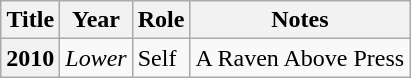<table class="wikitable plainrowheaders sortable">
<tr>
<th scope="col">Title</th>
<th scope="col">Year</th>
<th scope="col">Role</th>
<th scope="col" class="unsortable">Notes</th>
</tr>
<tr>
<th scope="row">2010</th>
<td><em>Lower</em></td>
<td>Self</td>
<td>A Raven Above Press</td>
</tr>
</table>
